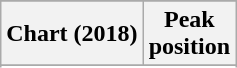<table class="wikitable sortable plainrowheaders" style="text-align:center">
<tr>
</tr>
<tr>
<th scope="col">Chart (2018)</th>
<th scope="col">Peak<br>position</th>
</tr>
<tr>
</tr>
<tr>
</tr>
</table>
